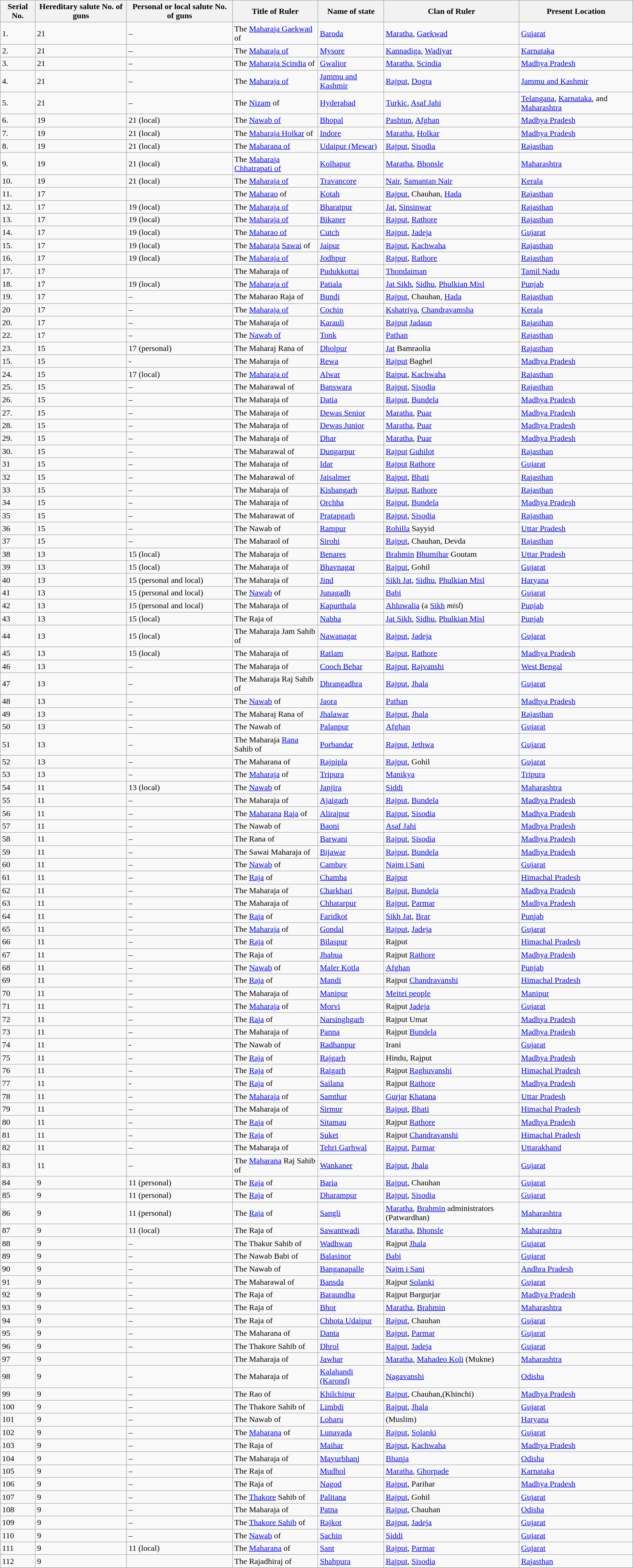<table class="wikitable sortable">
<tr>
<th>Serial No.</th>
<th>Hereditary salute No. of guns</th>
<th>Personal or local salute No. of guns</th>
<th>Title of Ruler</th>
<th>Name of state</th>
<th>Clan of Ruler</th>
<th>Present Location</th>
</tr>
<tr>
<td>1.</td>
<td>21</td>
<td>–</td>
<td>The <a href='#'>Maharaja Gaekwad</a> of</td>
<td> <a href='#'>Baroda</a></td>
<td><a href='#'>Maratha</a>, <a href='#'>Gaekwad</a></td>
<td><a href='#'>Gujarat</a></td>
</tr>
<tr>
<td>2.</td>
<td>21</td>
<td>–</td>
<td>The <a href='#'>Maharaja of</a></td>
<td> <a href='#'>Mysore</a></td>
<td><a href='#'>Kannadiga</a>, <a href='#'>Wadiyar</a></td>
<td><a href='#'>Karnataka</a></td>
</tr>
<tr>
<td>3.</td>
<td>21</td>
<td>–</td>
<td>The <a href='#'>Maharaja Scindia</a> of</td>
<td> <a href='#'>Gwalior</a></td>
<td><a href='#'>Maratha</a>, <a href='#'>Scindia</a></td>
<td><a href='#'>Madhya Pradesh</a></td>
</tr>
<tr>
<td>4.</td>
<td>21</td>
<td>–</td>
<td>The <a href='#'>Maharaja of</a></td>
<td> <a href='#'>Jammu and Kashmir</a></td>
<td><a href='#'>Rajput</a>, <a href='#'>Dogra</a></td>
<td><a href='#'>Jammu and Kashmir</a></td>
</tr>
<tr>
<td>5.</td>
<td>21</td>
<td>–</td>
<td>The <a href='#'>Nizam</a> of</td>
<td> <a href='#'>Hyderabad</a></td>
<td><a href='#'>Turkic</a>, <a href='#'>Asaf Jahi</a></td>
<td><a href='#'>Telangana</a>, <a href='#'>Karnataka</a>, and <a href='#'>Maharashtra</a></td>
</tr>
<tr>
<td>6.</td>
<td>19</td>
<td>21 (local)</td>
<td>The <a href='#'>Nawab of</a></td>
<td> <a href='#'>Bhopal</a></td>
<td><a href='#'>Pashtun</a>, <a href='#'>Afghan</a></td>
<td><a href='#'>Madhya Pradesh</a></td>
</tr>
<tr>
<td>7.</td>
<td>19</td>
<td>21 (local)</td>
<td>The <a href='#'>Maharaja Holkar</a> of</td>
<td> <a href='#'>Indore</a></td>
<td><a href='#'>Maratha</a>, <a href='#'>Holkar</a></td>
<td><a href='#'>Madhya Pradesh</a></td>
</tr>
<tr>
<td>8.</td>
<td>19</td>
<td>21 (local)</td>
<td>The <a href='#'>Maharana of</a></td>
<td> <a href='#'>Udaipur (Mewar)</a></td>
<td><a href='#'>Rajput</a>, <a href='#'>Sisodia</a></td>
<td><a href='#'>Rajasthan</a></td>
</tr>
<tr>
<td>9.</td>
<td>19</td>
<td>21 (local)</td>
<td>The <a href='#'>Maharaja Chhatrapati of</a></td>
<td> <a href='#'>Kolhapur</a></td>
<td><a href='#'>Maratha</a>, <a href='#'>Bhonsle</a></td>
<td><a href='#'>Maharashtra</a></td>
</tr>
<tr>
<td>10.</td>
<td>19</td>
<td>21 (local)</td>
<td>The <a href='#'>Maharaja of</a></td>
<td> <a href='#'>Travancore</a></td>
<td><a href='#'>Nair</a>, <a href='#'>Samantan Nair</a></td>
<td><a href='#'>Kerala</a></td>
</tr>
<tr>
<td>11.</td>
<td>17</td>
<td></td>
<td>The <a href='#'>Maharao</a> of</td>
<td> <a href='#'>Kotah</a></td>
<td><a href='#'>Rajput</a>, Chauhan, <a href='#'>Hada</a></td>
<td><a href='#'>Rajasthan</a></td>
</tr>
<tr>
<td>12.</td>
<td>17</td>
<td>19 (local)</td>
<td>The <a href='#'>Maharaja of</a></td>
<td> <a href='#'>Bharatpur</a></td>
<td><a href='#'>Jat</a>, <a href='#'>Sinsinwar</a></td>
<td><a href='#'>Rajasthan</a></td>
</tr>
<tr>
<td>13.</td>
<td>17</td>
<td>19 (local)</td>
<td>The <a href='#'>Maharaja of</a></td>
<td> <a href='#'>Bikaner</a></td>
<td><a href='#'>Rajput</a>, <a href='#'>Rathore</a></td>
<td><a href='#'>Rajasthan</a></td>
</tr>
<tr>
<td>14.</td>
<td>17</td>
<td>19 (local)</td>
<td>The <a href='#'>Maharao of</a></td>
<td>  <a href='#'>Cutch</a></td>
<td><a href='#'>Rajput</a>, <a href='#'>Jadeja</a></td>
<td><a href='#'>Gujarat</a></td>
</tr>
<tr>
<td>15.</td>
<td>17</td>
<td>19 (local)</td>
<td>The <a href='#'>Maharaja</a> <a href='#'>Sawai</a> of</td>
<td> <a href='#'>Jaipur</a></td>
<td><a href='#'>Rajput</a>, <a href='#'>Kachwaha</a></td>
<td><a href='#'>Rajasthan</a></td>
</tr>
<tr>
<td>16.</td>
<td>17</td>
<td>19 (local)</td>
<td>The <a href='#'>Maharaja of</a></td>
<td> <a href='#'>Jodhpur</a></td>
<td><a href='#'>Rajput</a>, <a href='#'>Rathore</a></td>
<td><a href='#'>Rajasthan</a></td>
</tr>
<tr>
<td>17.</td>
<td>17</td>
<td></td>
<td>The Maharaja of</td>
<td> <a href='#'>Pudukkottai</a></td>
<td><a href='#'>Thondaiman</a></td>
<td><a href='#'>Tamil Nadu</a></td>
</tr>
<tr>
<td>18.</td>
<td>17</td>
<td>19 (local)</td>
<td>The <a href='#'>Maharaja of</a></td>
<td> <a href='#'>Patiala</a></td>
<td><a href='#'>Jat Sikh</a>, <a href='#'>Sidhu</a>, <a href='#'>Phulkian Misl</a></td>
<td><a href='#'>Punjab</a></td>
</tr>
<tr>
<td>19.</td>
<td>17</td>
<td>–</td>
<td>The Maharao Raja of</td>
<td> <a href='#'>Bundi</a></td>
<td><a href='#'>Rajput</a>, Chauhan, <a href='#'>Hada</a></td>
<td><a href='#'>Rajasthan</a></td>
</tr>
<tr>
<td>20</td>
<td>17</td>
<td>–</td>
<td>The <a href='#'>Maharaja of</a></td>
<td> <a href='#'>Cochin</a></td>
<td><a href='#'>Kshatriya</a>, <a href='#'>Chandravamsha</a></td>
<td><a href='#'>Kerala</a></td>
</tr>
<tr>
<td>20.</td>
<td>17</td>
<td>–</td>
<td>The Maharaja of</td>
<td> <a href='#'>Karauli</a></td>
<td><a href='#'>Rajput</a> <a href='#'>Jadaun</a></td>
<td><a href='#'>Rajasthan</a></td>
</tr>
<tr>
<td>22.</td>
<td>17</td>
<td>–</td>
<td>The <a href='#'>Nawab of</a></td>
<td> <a href='#'>Tonk</a></td>
<td><a href='#'>Pathan</a></td>
<td><a href='#'>Rajasthan</a></td>
</tr>
<tr>
<td>23.</td>
<td>15</td>
<td>17 (personal)</td>
<td>The Maharaj Rana of</td>
<td> <a href='#'>Dholpur</a></td>
<td><a href='#'>Jat</a> Bamraolia</td>
<td><a href='#'>Rajasthan</a></td>
</tr>
<tr>
<td>15.</td>
<td>15</td>
<td>-</td>
<td>The Maharaja of</td>
<td> <a href='#'>Rewa</a></td>
<td><a href='#'>Rajput</a> Baghel</td>
<td><a href='#'>Madhya Pradesh</a></td>
</tr>
<tr>
<td>24.</td>
<td>15</td>
<td>17 (local)</td>
<td>The <a href='#'>Maharaja of</a></td>
<td> <a href='#'>Alwar</a></td>
<td><a href='#'>Rajput</a>, <a href='#'>Kachwaha</a></td>
<td><a href='#'>Rajasthan</a></td>
</tr>
<tr>
<td>25.</td>
<td>15</td>
<td>–</td>
<td>The Maharawal of</td>
<td> <a href='#'>Banswara</a></td>
<td><a href='#'>Rajput</a>, <a href='#'>Sisodia</a></td>
<td><a href='#'>Rajasthan</a></td>
</tr>
<tr>
<td>26.</td>
<td>15</td>
<td>–</td>
<td>The Maharaja of</td>
<td> <a href='#'>Datia</a></td>
<td><a href='#'>Rajput</a>, <a href='#'>Bundela</a></td>
<td><a href='#'>Madhya Pradesh</a></td>
</tr>
<tr>
<td>27.</td>
<td>15</td>
<td>–</td>
<td>The Maharaja of</td>
<td> <a href='#'>Dewas Senior</a></td>
<td><a href='#'>Maratha</a>, <a href='#'>Puar</a></td>
<td><a href='#'>Madhya Pradesh</a></td>
</tr>
<tr>
<td>28.</td>
<td>15</td>
<td>–</td>
<td>The Maharaja of</td>
<td> <a href='#'>Dewas Junior</a></td>
<td><a href='#'>Maratha</a>, <a href='#'>Puar</a></td>
<td><a href='#'>Madhya Pradesh</a></td>
</tr>
<tr>
<td>29.</td>
<td>15</td>
<td>–</td>
<td>The Maharaja of</td>
<td> <a href='#'>Dhar</a></td>
<td><a href='#'>Maratha</a>, <a href='#'>Puar</a></td>
<td><a href='#'>Madhya Pradesh</a></td>
</tr>
<tr>
<td>30.</td>
<td>15</td>
<td>–</td>
<td>The Maharawal of</td>
<td> <a href='#'>Dungarpur</a></td>
<td><a href='#'>Rajput</a> <a href='#'>Guhilot</a></td>
<td><a href='#'>Rajasthan</a></td>
</tr>
<tr>
<td>31</td>
<td>15</td>
<td>–</td>
<td>The Maharaja of</td>
<td> <a href='#'>Idar</a></td>
<td><a href='#'>Rajput</a> <a href='#'>Rathore</a></td>
<td><a href='#'>Gujarat</a></td>
</tr>
<tr>
<td>32</td>
<td>15</td>
<td>–</td>
<td>The Maharawal of</td>
<td> <a href='#'>Jaisalmer</a></td>
<td><a href='#'>Rajput</a>, <a href='#'>Bhati</a></td>
<td><a href='#'>Rajasthan</a></td>
</tr>
<tr>
<td>33</td>
<td>15</td>
<td>–</td>
<td>The Maharaja of</td>
<td> <a href='#'>Kishangarh</a></td>
<td><a href='#'>Rajput</a>, <a href='#'>Rathore</a></td>
<td><a href='#'>Rajasthan</a></td>
</tr>
<tr>
<td>34</td>
<td>15</td>
<td>–</td>
<td>The Maharaja of</td>
<td> <a href='#'>Orchha</a></td>
<td><a href='#'>Rajput</a>, <a href='#'>Bundela</a></td>
<td><a href='#'>Madhya Pradesh</a></td>
</tr>
<tr>
<td>35</td>
<td>15</td>
<td>–</td>
<td>The Maharawat of</td>
<td> <a href='#'>Pratapgarh</a></td>
<td><a href='#'>Rajput</a>, <a href='#'>Sisodia</a></td>
<td><a href='#'>Rajasthan</a></td>
</tr>
<tr>
<td>36</td>
<td>15</td>
<td>–</td>
<td>The Nawab of</td>
<td> <a href='#'>Rampur</a></td>
<td><a href='#'>Rohilla</a> Sayyid</td>
<td><a href='#'>Uttar Pradesh</a></td>
</tr>
<tr>
<td>37</td>
<td>15</td>
<td>–</td>
<td>The Maharaol of</td>
<td> <a href='#'>Sirohi</a></td>
<td><a href='#'>Rajput</a>, Chauhan, Devda</td>
<td><a href='#'>Rajasthan</a></td>
</tr>
<tr>
<td>38</td>
<td>13</td>
<td>15 (local)</td>
<td>The Maharaja of</td>
<td> <a href='#'>Benares</a></td>
<td><a href='#'>Brahmin</a> <a href='#'>Bhumihar</a> Goutam</td>
<td><a href='#'>Uttar Pradesh</a></td>
</tr>
<tr>
<td>39</td>
<td>13</td>
<td>15 (local)</td>
<td>The Maharaja of</td>
<td> <a href='#'>Bhavnagar</a></td>
<td><a href='#'>Rajput</a>, Gohil</td>
<td><a href='#'>Gujarat</a></td>
</tr>
<tr>
<td>40</td>
<td>13</td>
<td>15 (personal and local)</td>
<td>The Maharaja of</td>
<td> <a href='#'>Jind</a></td>
<td><a href='#'>Sikh Jat</a>, <a href='#'>Sidhu</a>, <a href='#'>Phulkian Misl</a></td>
<td><a href='#'>Haryana</a></td>
</tr>
<tr>
<td>41</td>
<td>13</td>
<td>15 (personal and local)</td>
<td>The <a href='#'>Nawab</a> of</td>
<td> <a href='#'>Junagadh</a></td>
<td><a href='#'>Babi</a></td>
<td><a href='#'>Gujarat</a></td>
</tr>
<tr>
<td>42</td>
<td>13</td>
<td>15 (personal and local)</td>
<td>The Maharaja of</td>
<td> <a href='#'>Kapurthala</a></td>
<td><a href='#'>Ahluwalia</a> (a <a href='#'>Sikh</a> <em>misl</em>)</td>
<td><a href='#'>Punjab</a></td>
</tr>
<tr>
<td>43</td>
<td>13</td>
<td>15 (local)</td>
<td>The Raja of</td>
<td> <a href='#'>Nabha</a></td>
<td><a href='#'>Jat Sikh</a>, <a href='#'>Sidhu</a>, <a href='#'>Phulkian Misl</a></td>
<td><a href='#'>Punjab</a></td>
</tr>
<tr>
<td>44</td>
<td>13</td>
<td>15 (local)</td>
<td>The Maharaja Jam Sahib of</td>
<td> <a href='#'>Nawanagar</a></td>
<td><a href='#'>Rajput</a>, <a href='#'>Jadeja</a></td>
<td><a href='#'>Gujarat</a></td>
</tr>
<tr>
<td>45</td>
<td>13</td>
<td>15 (local)</td>
<td>The Maharaja of</td>
<td> <a href='#'>Ratlam</a></td>
<td><a href='#'>Rajput</a>, <a href='#'>Rathore</a></td>
<td><a href='#'>Madhya Pradesh</a></td>
</tr>
<tr>
<td>46</td>
<td>13</td>
<td>–</td>
<td>The Maharaja of</td>
<td> <a href='#'>Cooch Behar</a></td>
<td><a href='#'>Rajput</a>, <a href='#'>Rajvanshi</a></td>
<td><a href='#'>West Bengal</a></td>
</tr>
<tr>
<td>47</td>
<td>13</td>
<td>–</td>
<td>The Maharaja Raj Sahib of</td>
<td> <a href='#'>Dhrangadhra</a></td>
<td><a href='#'>Rajput</a>, <a href='#'>Jhala</a></td>
<td><a href='#'>Gujarat</a></td>
</tr>
<tr>
<td>48</td>
<td>13</td>
<td>–</td>
<td>The <a href='#'>Nawab</a> of</td>
<td> <a href='#'>Jaora</a></td>
<td><a href='#'>Pathan</a></td>
<td><a href='#'>Madhya Pradesh</a></td>
</tr>
<tr>
<td>49</td>
<td>13</td>
<td>–</td>
<td>The Maharaj Rana of</td>
<td> <a href='#'>Jhalawar</a></td>
<td><a href='#'>Rajput</a>, <a href='#'>Jhala</a></td>
<td><a href='#'>Rajasthan</a></td>
</tr>
<tr>
<td>50</td>
<td>13</td>
<td>–</td>
<td>The Nawab of</td>
<td> <a href='#'>Palanpur</a></td>
<td><a href='#'>Afghan</a></td>
<td><a href='#'>Gujarat</a></td>
</tr>
<tr>
<td>51</td>
<td>13</td>
<td>–</td>
<td>The Maharaja <a href='#'>Rana</a> Sahib of</td>
<td> <a href='#'>Porbandar</a></td>
<td><a href='#'>Rajput</a>, <a href='#'>Jethwa</a></td>
<td><a href='#'>Gujarat</a></td>
</tr>
<tr>
<td>52</td>
<td>13</td>
<td>–</td>
<td>The Maharana of</td>
<td> <a href='#'>Rajpipla</a></td>
<td><a href='#'>Rajput</a>, Gohil</td>
<td><a href='#'>Gujarat</a></td>
</tr>
<tr>
<td>53</td>
<td>13</td>
<td>–</td>
<td>The <a href='#'>Maharaja</a> of</td>
<td> <a href='#'>Tripura</a></td>
<td><a href='#'>Manikya</a></td>
<td><a href='#'>Tripura</a></td>
</tr>
<tr>
<td>54</td>
<td>11</td>
<td>13 (local)</td>
<td>The <a href='#'>Nawab</a> of</td>
<td> <a href='#'>Janjira</a></td>
<td><a href='#'>Siddi</a></td>
<td><a href='#'>Maharashtra</a></td>
</tr>
<tr>
<td>55</td>
<td>11</td>
<td>–</td>
<td>The Maharaja of</td>
<td> <a href='#'>Ajaigarh</a></td>
<td><a href='#'>Rajput</a>, <a href='#'>Bundela</a></td>
<td><a href='#'>Madhya Pradesh</a></td>
</tr>
<tr>
<td>56</td>
<td>11</td>
<td>–</td>
<td>The <a href='#'>Maharana</a> <a href='#'>Raja</a> of</td>
<td> <a href='#'>Alirajpur</a></td>
<td><a href='#'>Rajput</a>, <a href='#'>Sisodia</a></td>
<td><a href='#'>Madhya Pradesh</a></td>
</tr>
<tr>
<td>57</td>
<td>11</td>
<td>–</td>
<td>The Nawab of</td>
<td> <a href='#'>Baoni</a></td>
<td><a href='#'>Asaf Jahi</a></td>
<td><a href='#'>Madhya Pradesh</a></td>
</tr>
<tr>
<td>58</td>
<td>11</td>
<td>–</td>
<td>The Rana of</td>
<td> <a href='#'>Barwani</a></td>
<td><a href='#'>Rajput</a>, <a href='#'>Sisodia</a></td>
<td><a href='#'>Madhya Pradesh</a></td>
</tr>
<tr>
<td>59</td>
<td>11</td>
<td>–</td>
<td>The Sawai Maharaja of</td>
<td> <a href='#'>Bijawar</a></td>
<td><a href='#'>Rajput</a>, <a href='#'>Bundela</a></td>
<td><a href='#'>Madhya Pradesh</a></td>
</tr>
<tr>
<td>60</td>
<td>11</td>
<td>–</td>
<td>The <a href='#'>Nawab</a> of</td>
<td> <a href='#'>Cambay</a></td>
<td><a href='#'>Najm i Sani</a></td>
<td><a href='#'>Gujarat</a></td>
</tr>
<tr>
<td>61</td>
<td>11</td>
<td>–</td>
<td>The <a href='#'>Raja</a> of</td>
<td> <a href='#'>Chamba</a></td>
<td><a href='#'>Rajput</a></td>
<td><a href='#'>Himachal Pradesh</a></td>
</tr>
<tr>
<td>62</td>
<td>11</td>
<td>–</td>
<td>The Maharaja of</td>
<td> <a href='#'>Charkhari</a></td>
<td><a href='#'>Rajput</a>, <a href='#'>Bundela</a></td>
<td><a href='#'>Madhya Pradesh</a></td>
</tr>
<tr>
<td>63</td>
<td>11</td>
<td>–</td>
<td>The Maharaja of</td>
<td> <a href='#'>Chhatarpur</a></td>
<td><a href='#'>Rajput</a>, <a href='#'>Parmar</a></td>
<td><a href='#'>Madhya Pradesh</a></td>
</tr>
<tr>
<td>64</td>
<td>11</td>
<td>–</td>
<td>The <a href='#'>Raja</a> of</td>
<td> <a href='#'>Faridkot</a></td>
<td><a href='#'>Sikh Jat</a>, <a href='#'>Brar</a></td>
<td><a href='#'>Punjab</a></td>
</tr>
<tr>
<td>65</td>
<td>11</td>
<td>–</td>
<td>The <a href='#'>Maharaja</a> of</td>
<td> <a href='#'>Gondal</a></td>
<td><a href='#'>Rajput</a>, <a href='#'>Jadeja</a></td>
<td><a href='#'>Gujarat</a></td>
</tr>
<tr>
<td>66</td>
<td>11</td>
<td>–</td>
<td>The <a href='#'>Raja</a> of</td>
<td> <a href='#'>Bilaspur</a></td>
<td>Rajput</td>
<td><a href='#'>Himachal Pradesh</a></td>
</tr>
<tr>
<td>67</td>
<td>11</td>
<td>–</td>
<td>The Raja of</td>
<td> <a href='#'>Jhabua</a></td>
<td>Rajput <a href='#'>Rathore</a></td>
<td><a href='#'>Madhya Pradesh</a></td>
</tr>
<tr>
<td>68</td>
<td>11</td>
<td>–</td>
<td>The <a href='#'>Nawab</a> of</td>
<td> <a href='#'>Maler Kotla</a></td>
<td><a href='#'>Afghan</a></td>
<td><a href='#'>Punjab</a></td>
</tr>
<tr>
<td>69</td>
<td>11</td>
<td>–</td>
<td>The <a href='#'>Raja</a> of</td>
<td> <a href='#'>Mandi</a></td>
<td>Rajput <a href='#'>Chandravanshi</a></td>
<td><a href='#'>Himachal Pradesh</a></td>
</tr>
<tr>
<td>70</td>
<td>11</td>
<td>–</td>
<td>The Maharaja of</td>
<td> <a href='#'>Manipur</a></td>
<td><a href='#'>Meitei people</a></td>
<td><a href='#'>Manipur</a></td>
</tr>
<tr>
<td>71</td>
<td>11</td>
<td>–</td>
<td>The <a href='#'>Maharaja</a> of</td>
<td> <a href='#'>Morvi</a></td>
<td>Rajput <a href='#'>Jadeja</a></td>
<td><a href='#'>Gujarat</a></td>
</tr>
<tr>
<td>72</td>
<td>11</td>
<td>–</td>
<td>The <a href='#'>Raja</a> of</td>
<td> <a href='#'>Narsinghgarh</a></td>
<td>Rajput Umat</td>
<td><a href='#'>Madhya Pradesh</a></td>
</tr>
<tr>
<td>73</td>
<td>11</td>
<td>–</td>
<td>The Maharaja of</td>
<td> <a href='#'>Panna</a></td>
<td>Rajput <a href='#'>Bundela</a></td>
<td><a href='#'>Madhya Pradesh</a></td>
</tr>
<tr>
<td>74</td>
<td>11</td>
<td>-</td>
<td>The Nawab of</td>
<td> <a href='#'>Radhanpur</a></td>
<td>Irani</td>
<td><a href='#'>Gujarat</a></td>
</tr>
<tr>
<td>75</td>
<td>11</td>
<td>–</td>
<td>The <a href='#'>Raja</a> of</td>
<td> <a href='#'>Rajgarh</a></td>
<td>Hindu, Rajput</td>
<td><a href='#'>Madhya Pradesh</a></td>
</tr>
<tr>
<td>76</td>
<td>11</td>
<td>–</td>
<td>The <a href='#'>Raja</a> of</td>
<td> <a href='#'>Raigarh</a></td>
<td>Rajput <a href='#'>Raghuvanshi</a></td>
<td><a href='#'>Himachal Pradesh</a></td>
</tr>
<tr>
<td>77</td>
<td>11</td>
<td>-</td>
<td>The <a href='#'>Raja</a> of</td>
<td> <a href='#'>Sailana</a></td>
<td>Rajput <a href='#'>Rathore</a></td>
<td><a href='#'>Madhya Pradesh</a></td>
</tr>
<tr>
<td>78</td>
<td>11</td>
<td>–</td>
<td>The <a href='#'>Maharaja</a> of</td>
<td> <a href='#'>Samthar</a></td>
<td><a href='#'>Gurjar</a> <a href='#'>Khatana</a></td>
<td><a href='#'>Uttar Pradesh</a></td>
</tr>
<tr>
<td>79</td>
<td>11</td>
<td>–</td>
<td>The Maharaja of</td>
<td> <a href='#'>Sirmur</a></td>
<td><a href='#'>Rajput</a>, <a href='#'>Bhati</a></td>
<td><a href='#'>Himachal Pradesh</a></td>
</tr>
<tr>
<td>80</td>
<td>11</td>
<td>–</td>
<td>The <a href='#'>Raja</a> of</td>
<td> <a href='#'>Sitamau</a></td>
<td>Rajput <a href='#'>Rathore</a></td>
<td><a href='#'>Madhya Pradesh</a></td>
</tr>
<tr>
<td>81</td>
<td>11</td>
<td>–</td>
<td>The <a href='#'>Raja</a> of</td>
<td> <a href='#'>Suket</a></td>
<td>Rajput <a href='#'>Chandravanshi</a></td>
<td><a href='#'>Himachal Pradesh</a></td>
</tr>
<tr>
<td>82</td>
<td>11</td>
<td>–</td>
<td>The Maharaja of</td>
<td> <a href='#'>Tehri Garhwal</a></td>
<td><a href='#'>Rajput</a>, <a href='#'>Parmar</a></td>
<td><a href='#'>Uttarakhand</a></td>
</tr>
<tr>
<td>83</td>
<td>11</td>
<td>–</td>
<td>The <a href='#'>Maharana</a> Raj Sahib of</td>
<td> <a href='#'>Wankaner</a></td>
<td><a href='#'>Rajput</a>, <a href='#'>Jhala</a></td>
<td><a href='#'>Gujarat</a></td>
</tr>
<tr>
<td>84</td>
<td>9</td>
<td>11 (personal)</td>
<td>The <a href='#'>Raja</a> of</td>
<td> <a href='#'>Baria</a></td>
<td><a href='#'>Rajput</a>, Chauhan</td>
<td><a href='#'>Gujarat</a></td>
</tr>
<tr>
<td>85</td>
<td>9</td>
<td>11 (personal)</td>
<td>The <a href='#'>Raja</a> of</td>
<td> <a href='#'>Dharampur</a></td>
<td><a href='#'>Rajput</a>, <a href='#'>Sisodia</a></td>
<td><a href='#'>Gujarat</a></td>
</tr>
<tr>
<td>86</td>
<td>9</td>
<td>11 (personal)</td>
<td>The <a href='#'>Raja</a> of</td>
<td> <a href='#'>Sangli</a></td>
<td><a href='#'>Maratha</a>, <a href='#'>Brahmin</a> administrators (Patwardhan)</td>
<td><a href='#'>Maharashtra</a></td>
</tr>
<tr>
<td>87</td>
<td>9</td>
<td>11 (local)</td>
<td>The Raja of</td>
<td> <a href='#'>Sawantwadi</a></td>
<td><a href='#'>Maratha</a>, <a href='#'>Bhonsle</a></td>
<td><a href='#'>Maharashtra</a></td>
</tr>
<tr>
<td>88</td>
<td>9</td>
<td>–</td>
<td>The Thakur Sahib of</td>
<td> <a href='#'>Wadhwan</a></td>
<td>Rajput <a href='#'>Jhala</a></td>
<td><a href='#'>Gujarat</a></td>
</tr>
<tr>
<td>89</td>
<td>9</td>
<td>–</td>
<td>The Nawab Babi of</td>
<td> <a href='#'>Balasinor</a></td>
<td><a href='#'>Babi</a></td>
<td><a href='#'>Gujarat</a></td>
</tr>
<tr>
<td>90</td>
<td>9</td>
<td>–</td>
<td>The Nawab of</td>
<td> <a href='#'>Banganapalle</a></td>
<td><a href='#'>Najm i Sani</a></td>
<td><a href='#'>Andhra Pradesh</a></td>
</tr>
<tr>
<td>91</td>
<td>9</td>
<td>–</td>
<td>The Maharawal of</td>
<td> <a href='#'>Bansda</a></td>
<td>Rajput <a href='#'>Solanki</a></td>
<td><a href='#'>Gujarat</a></td>
</tr>
<tr>
<td>92</td>
<td>9</td>
<td>–</td>
<td>The Raja of</td>
<td> <a href='#'>Baraundha</a></td>
<td>Rajput Bargurjar</td>
<td><a href='#'>Madhya Pradesh</a></td>
</tr>
<tr>
<td>93</td>
<td>9</td>
<td>–</td>
<td>The Raja of</td>
<td> <a href='#'>Bhor</a></td>
<td><a href='#'>Maratha</a>, <a href='#'>Brahmin</a></td>
<td><a href='#'>Maharashtra</a></td>
</tr>
<tr>
<td>94</td>
<td>9</td>
<td>–</td>
<td>The Raja of</td>
<td> <a href='#'>Chhota Udaipur</a></td>
<td><a href='#'>Rajput</a>, Chauhan</td>
<td><a href='#'>Gujarat</a></td>
</tr>
<tr>
<td>95</td>
<td>9</td>
<td>–</td>
<td>The Maharana of</td>
<td> <a href='#'>Danta</a></td>
<td><a href='#'>Rajput</a>, <a href='#'>Parmar</a></td>
<td><a href='#'>Gujarat</a></td>
</tr>
<tr>
<td>96</td>
<td>9</td>
<td>–</td>
<td>The Thakore Sahib of</td>
<td> <a href='#'>Dhrol</a></td>
<td><a href='#'>Rajput</a>, <a href='#'>Jadeja</a></td>
<td><a href='#'>Gujarat</a></td>
</tr>
<tr>
<td>97</td>
<td>9</td>
<td></td>
<td>The Maharaja of</td>
<td> <a href='#'>Jawhar</a></td>
<td><a href='#'>Maratha</a>, <a href='#'>Mahadeo Koli</a> (Mukne)</td>
<td><a href='#'>Maharashtra</a></td>
</tr>
<tr>
<td>98</td>
<td>9</td>
<td>–</td>
<td>The Maharaja of</td>
<td> <a href='#'>Kalahandi (Karond)</a></td>
<td><a href='#'>Nagavanshi</a></td>
<td><a href='#'>Odisha</a></td>
</tr>
<tr>
<td>99</td>
<td>9</td>
<td>–</td>
<td>The Rao of</td>
<td> <a href='#'>Khilchipur</a></td>
<td><a href='#'>Rajput</a>, Chauhan,(Khinchi)</td>
<td><a href='#'>Madhya Pradesh</a></td>
</tr>
<tr>
<td>100</td>
<td>9</td>
<td>–</td>
<td>The Thakore Sahib of</td>
<td> <a href='#'>Limbdi</a></td>
<td><a href='#'>Rajput</a>, <a href='#'>Jhala</a></td>
<td><a href='#'>Gujarat</a></td>
</tr>
<tr>
<td>101</td>
<td>9</td>
<td>–</td>
<td>The Nawab of</td>
<td> <a href='#'>Loharu</a></td>
<td>(Muslim)</td>
<td><a href='#'>Haryana</a></td>
</tr>
<tr>
<td>102</td>
<td>9</td>
<td>–</td>
<td>The <a href='#'>Maharana</a> of</td>
<td> <a href='#'>Lunavada</a></td>
<td><a href='#'>Rajput</a>, <a href='#'>Solanki</a></td>
<td><a href='#'>Gujarat</a></td>
</tr>
<tr>
<td>103</td>
<td>9</td>
<td>–</td>
<td>The Raja of</td>
<td> <a href='#'>Maihar</a></td>
<td><a href='#'>Rajput</a>, <a href='#'>Kachwaha</a></td>
<td><a href='#'>Madhya Pradesh</a></td>
</tr>
<tr>
<td>104</td>
<td>9</td>
<td>–</td>
<td>The Maharaja of</td>
<td> <a href='#'>Mayurbhanj</a></td>
<td><a href='#'>Bhanja</a></td>
<td><a href='#'>Odisha</a></td>
</tr>
<tr>
<td>105</td>
<td>9</td>
<td>–</td>
<td>The Raja of</td>
<td> <a href='#'>Mudhol</a></td>
<td><a href='#'>Maratha</a>, <a href='#'>Ghorpade</a></td>
<td><a href='#'>Karnataka</a></td>
</tr>
<tr>
<td>106</td>
<td>9</td>
<td>–</td>
<td>The Raja of</td>
<td> <a href='#'>Nagod</a></td>
<td><a href='#'>Rajput</a>, Parihar</td>
<td><a href='#'>Madhya Pradesh</a></td>
</tr>
<tr>
<td>107</td>
<td>9</td>
<td>–</td>
<td>The <a href='#'>Thakore</a> Sahib of</td>
<td> <a href='#'>Palitana</a></td>
<td><a href='#'>Rajput</a>, Gohil</td>
<td><a href='#'>Gujarat</a></td>
</tr>
<tr>
<td>108</td>
<td>9</td>
<td>–</td>
<td>The Maharaja of</td>
<td> <a href='#'>Patna</a></td>
<td><a href='#'>Rajput</a>, Chauhan</td>
<td><a href='#'>Odisha</a></td>
</tr>
<tr>
<td>109</td>
<td>9</td>
<td>–</td>
<td>The <a href='#'>Thakore Sahib</a> of</td>
<td> <a href='#'>Rajkot</a></td>
<td><a href='#'>Rajput</a>, <a href='#'>Jadeja</a></td>
<td><a href='#'>Gujarat</a></td>
</tr>
<tr>
<td>110</td>
<td>9</td>
<td>–</td>
<td>The <a href='#'>Nawab</a> of</td>
<td> <a href='#'>Sachin</a></td>
<td><a href='#'>Siddi</a></td>
<td><a href='#'>Gujarat</a></td>
</tr>
<tr>
<td>111</td>
<td>9</td>
<td>11 (local)</td>
<td>The <a href='#'>Maharana</a> of</td>
<td> <a href='#'>Sant</a></td>
<td><a href='#'>Rajput</a>, <a href='#'>Parmar</a></td>
<td><a href='#'>Gujarat</a></td>
</tr>
<tr>
<td>112</td>
<td>9</td>
<td></td>
<td>The Rajadhiraj of</td>
<td> <a href='#'>Shahpura</a></td>
<td><a href='#'>Rajput</a>, <a href='#'>Sisodia</a></td>
<td><a href='#'>Rajasthan</a></td>
</tr>
<tr>
</tr>
</table>
